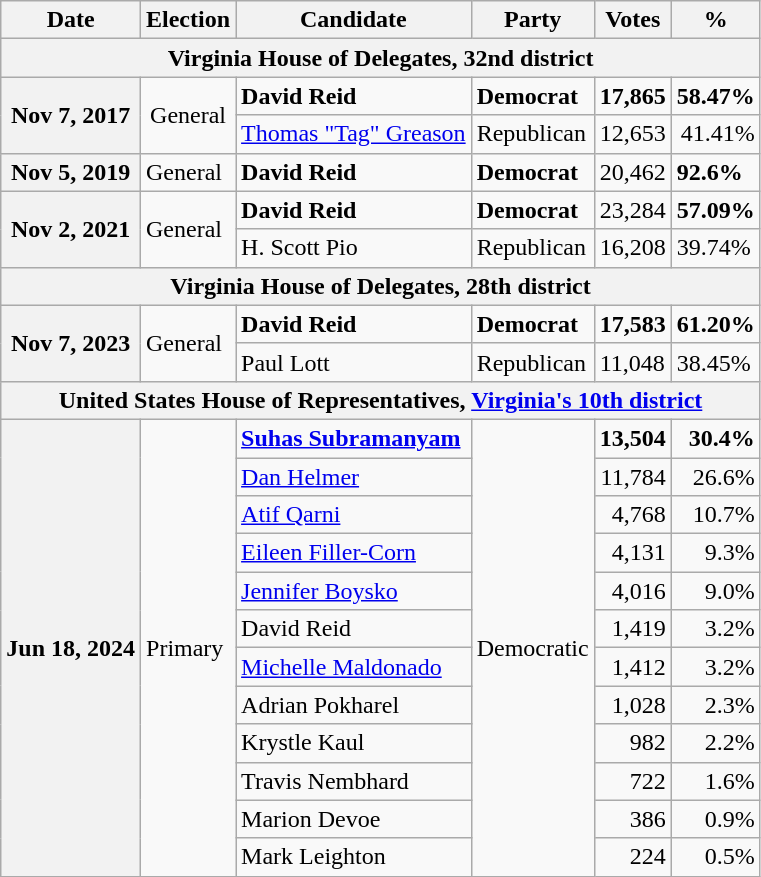<table class="wikitable">
<tr>
<th>Date</th>
<th>Election</th>
<th>Candidate</th>
<th>Party</th>
<th>Votes</th>
<th>%</th>
</tr>
<tr>
<th colspan="6">Virginia House of Delegates, 32nd district</th>
</tr>
<tr>
<th rowspan="2">Nov 7, 2017</th>
<td rowspan="2" align="center">General</td>
<td><strong>David Reid</strong></td>
<td><strong>Democrat</strong></td>
<td align="right"><strong>17,865</strong></td>
<td align="right"><strong>58.47%</strong></td>
</tr>
<tr>
<td><a href='#'>Thomas "Tag" Greason</a></td>
<td>Republican</td>
<td align="right">12,653</td>
<td align="right">41.41%</td>
</tr>
<tr>
<th>Nov 5, 2019 </th>
<td>General</td>
<td><strong>David Reid</strong></td>
<td><strong>Democrat</strong></td>
<td>20,462</td>
<td><strong>92.6%</strong></td>
</tr>
<tr>
<th rowspan="2">Nov 2, 2021</th>
<td rowspan="2">General</td>
<td><strong>David Reid</strong></td>
<td><strong>Democrat</strong></td>
<td>23,284</td>
<td><strong>57.09%</strong></td>
</tr>
<tr>
<td>H. Scott Pio</td>
<td>Republican</td>
<td>16,208</td>
<td>39.74%</td>
</tr>
<tr>
<th colspan="6">Virginia House of Delegates, 28th district</th>
</tr>
<tr>
<th rowspan="2">Nov 7, 2023</th>
<td rowspan="2">General</td>
<td><strong>David Reid</strong></td>
<td><strong>Democrat</strong></td>
<td><strong>17,583</strong></td>
<td><strong>61.20%</strong></td>
</tr>
<tr>
<td>Paul Lott</td>
<td>Republican</td>
<td>11,048</td>
<td>38.45%</td>
</tr>
<tr>
<th colspan="6">United States House of Representatives, <a href='#'>Virginia's 10th district</a></th>
</tr>
<tr>
<th rowspan="12">Jun 18, 2024</th>
<td rowspan="12">Primary</td>
<td><strong><a href='#'>Suhas Subramanyam</a></strong></td>
<td rowspan="12" >Democratic</td>
<td align="right"><strong>13,504</strong></td>
<td align="right"><strong>30.4%</strong></td>
</tr>
<tr>
<td><a href='#'>Dan Helmer</a></td>
<td align="right">11,784</td>
<td align="right">26.6%</td>
</tr>
<tr>
<td><a href='#'>Atif Qarni</a></td>
<td align="right">4,768</td>
<td align="right">10.7%</td>
</tr>
<tr>
<td><a href='#'>Eileen Filler-Corn</a></td>
<td align="right">4,131</td>
<td align="right">9.3%</td>
</tr>
<tr>
<td><a href='#'>Jennifer Boysko</a></td>
<td align="right">4,016</td>
<td align="right">9.0%</td>
</tr>
<tr>
<td>David Reid</td>
<td align="right">1,419</td>
<td align="right">3.2%</td>
</tr>
<tr>
<td><a href='#'>Michelle Maldonado</a></td>
<td align="right">1,412</td>
<td align="right">3.2%</td>
</tr>
<tr>
<td>Adrian Pokharel</td>
<td align="right">1,028</td>
<td align="right">2.3%</td>
</tr>
<tr>
<td>Krystle Kaul</td>
<td align="right">982</td>
<td align="right">2.2%</td>
</tr>
<tr>
<td>Travis Nembhard</td>
<td align="right">722</td>
<td align="right">1.6%</td>
</tr>
<tr>
<td>Marion Devoe</td>
<td align="right">386</td>
<td align="right">0.9%</td>
</tr>
<tr>
<td>Mark Leighton</td>
<td align="right">224</td>
<td align="right">0.5%</td>
</tr>
</table>
